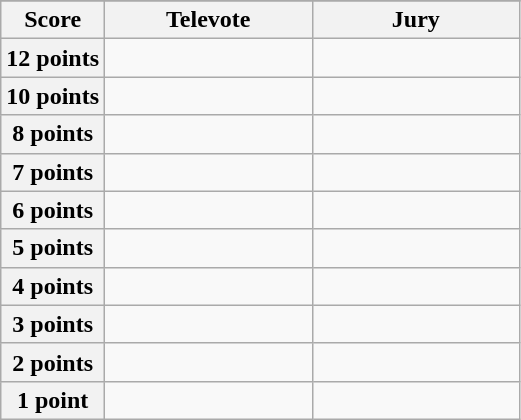<table class="wikitable">
<tr>
</tr>
<tr>
<th scope="col" width="20%">Score</th>
<th scope="col" width="40%">Televote</th>
<th scope="col" width="40%">Jury</th>
</tr>
<tr>
<th scope="row">12 points</th>
<td></td>
<td></td>
</tr>
<tr>
<th scope="row">10 points</th>
<td></td>
<td></td>
</tr>
<tr>
<th scope="row">8 points</th>
<td></td>
<td></td>
</tr>
<tr>
<th scope="row">7 points</th>
<td></td>
<td></td>
</tr>
<tr>
<th scope="row">6 points</th>
<td></td>
<td></td>
</tr>
<tr>
<th scope="row">5 points</th>
<td></td>
<td></td>
</tr>
<tr>
<th scope="row">4 points</th>
<td></td>
<td></td>
</tr>
<tr>
<th scope="row">3 points</th>
<td></td>
<td></td>
</tr>
<tr>
<th scope="row">2 points</th>
<td></td>
<td></td>
</tr>
<tr>
<th scope="row">1 point</th>
<td></td>
<td></td>
</tr>
</table>
